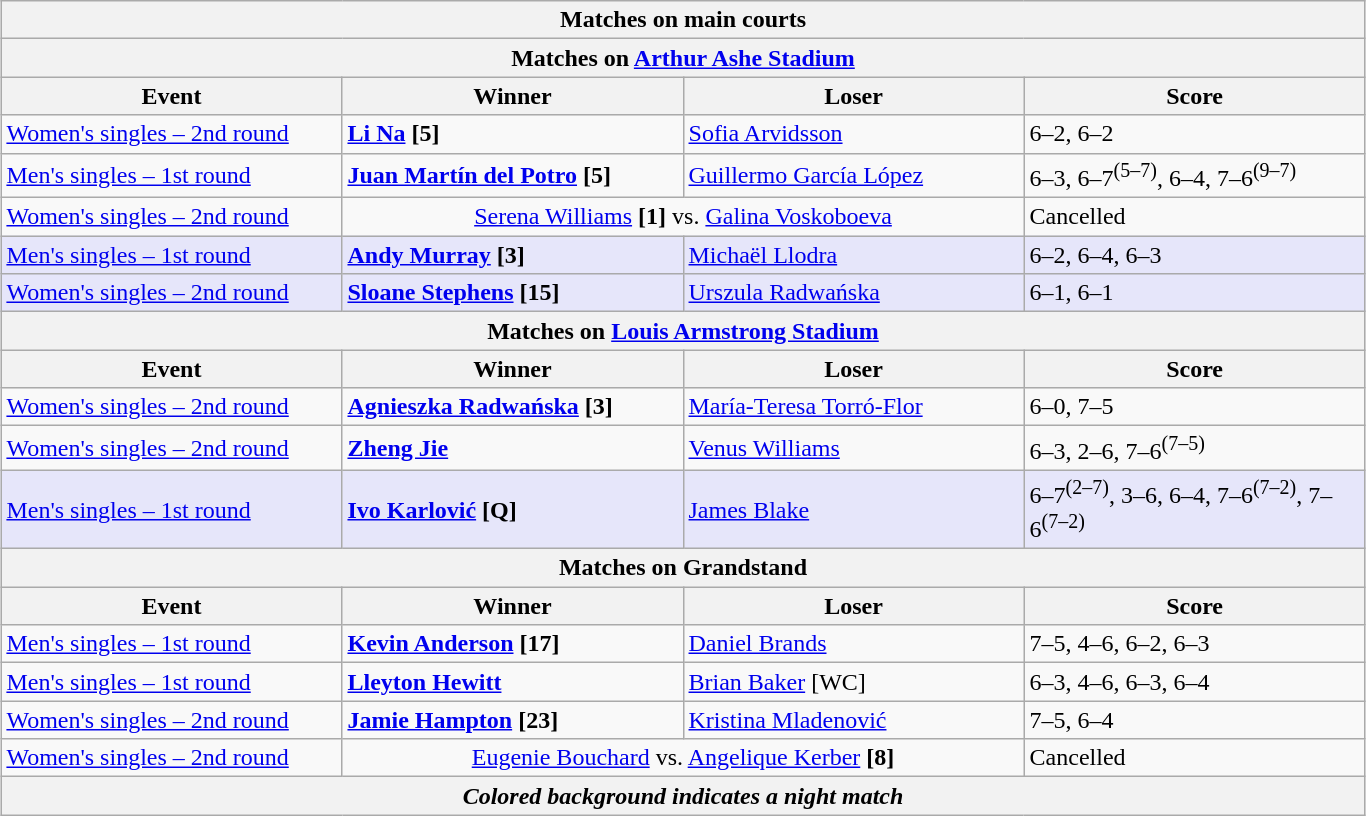<table class="wikitable collapsible uncollapsed" style="margin:auto;">
<tr>
<th colspan="4" style="white-space:nowrap;">Matches on main courts</th>
</tr>
<tr>
<th colspan="4"><strong>Matches on <a href='#'>Arthur Ashe Stadium</a></strong></th>
</tr>
<tr>
<th style="width:220px;">Event</th>
<th style="width:220px;">Winner</th>
<th style="width:220px;">Loser</th>
<th style="width:220px;">Score</th>
</tr>
<tr>
<td><a href='#'>Women's singles – 2nd round</a></td>
<td> <strong><a href='#'>Li Na</a> [5]</strong></td>
<td> <a href='#'>Sofia Arvidsson</a></td>
<td>6–2, 6–2</td>
</tr>
<tr>
<td><a href='#'>Men's singles – 1st round</a></td>
<td> <strong><a href='#'>Juan Martín del Potro</a> [5]</strong></td>
<td> <a href='#'>Guillermo García López</a></td>
<td>6–3, 6–7<sup>(5–7)</sup>, 6–4, 7–6<sup>(9–7)</sup></td>
</tr>
<tr>
<td><a href='#'>Women's singles – 2nd round</a></td>
<td style="text-align:center;" colspan="2"> <a href='#'>Serena Williams</a> <strong>[1]</strong> vs.  <a href='#'>Galina Voskoboeva</a></td>
<td>Cancelled</td>
</tr>
<tr style="background:lavender;">
<td><a href='#'>Men's singles – 1st round</a></td>
<td> <strong><a href='#'>Andy Murray</a> [3]</strong></td>
<td> <a href='#'>Michaël Llodra</a></td>
<td>6–2, 6–4, 6–3</td>
</tr>
<tr style="background:lavender;">
<td><a href='#'>Women's singles – 2nd round</a></td>
<td> <strong><a href='#'>Sloane Stephens</a> [15]</strong></td>
<td> <a href='#'>Urszula Radwańska</a></td>
<td>6–1, 6–1</td>
</tr>
<tr>
<th colspan="4"><strong>Matches on <a href='#'>Louis Armstrong Stadium</a></strong></th>
</tr>
<tr>
<th style="width:220px;">Event</th>
<th style="width:220px;">Winner</th>
<th style="width:220px;">Loser</th>
<th style="width:220px;">Score</th>
</tr>
<tr>
<td><a href='#'>Women's singles – 2nd round</a></td>
<td> <strong><a href='#'>Agnieszka Radwańska</a> [3]</strong></td>
<td> <a href='#'>María-Teresa Torró-Flor</a></td>
<td>6–0, 7–5</td>
</tr>
<tr>
<td><a href='#'>Women's singles – 2nd round</a></td>
<td> <strong><a href='#'>Zheng Jie</a> </strong></td>
<td> <a href='#'>Venus Williams</a></td>
<td>6–3, 2–6, 7–6<sup>(7–5)</sup></td>
</tr>
<tr style="background:lavender;">
<td><a href='#'>Men's singles – 1st round</a></td>
<td> <strong><a href='#'>Ivo Karlović</a> [Q]</strong></td>
<td> <a href='#'>James Blake</a></td>
<td>6–7<sup>(2–7)</sup>, 3–6, 6–4, 7–6<sup>(7–2)</sup>, 7–6<sup>(7–2)</sup></td>
</tr>
<tr>
<th colspan="4"><strong>Matches on Grandstand</strong></th>
</tr>
<tr>
<th style="width:220px;">Event</th>
<th style="width:220px;">Winner</th>
<th style="width:220px;">Loser</th>
<th style="width:220px;">Score</th>
</tr>
<tr>
<td><a href='#'>Men's singles – 1st round</a></td>
<td> <strong><a href='#'>Kevin Anderson</a> [17]</strong></td>
<td> <a href='#'>Daniel Brands</a></td>
<td>7–5, 4–6, 6–2, 6–3</td>
</tr>
<tr>
<td><a href='#'>Men's singles – 1st round</a></td>
<td> <strong><a href='#'>Lleyton Hewitt</a> </strong></td>
<td> <a href='#'>Brian Baker</a> [WC]</td>
<td>6–3, 4–6, 6–3, 6–4</td>
</tr>
<tr>
<td><a href='#'>Women's singles – 2nd round</a></td>
<td> <strong><a href='#'>Jamie Hampton</a> [23]</strong></td>
<td> <a href='#'>Kristina Mladenović</a></td>
<td>7–5, 6–4</td>
</tr>
<tr>
<td><a href='#'>Women's singles – 2nd round</a></td>
<td style="text-align:center;" colspan="2"> <a href='#'>Eugenie Bouchard</a> vs.  <a href='#'>Angelique Kerber</a> <strong>[8]</strong></td>
<td>Cancelled</td>
</tr>
<tr>
<th colspan="4"><em>Colored background indicates a night match</em></th>
</tr>
</table>
